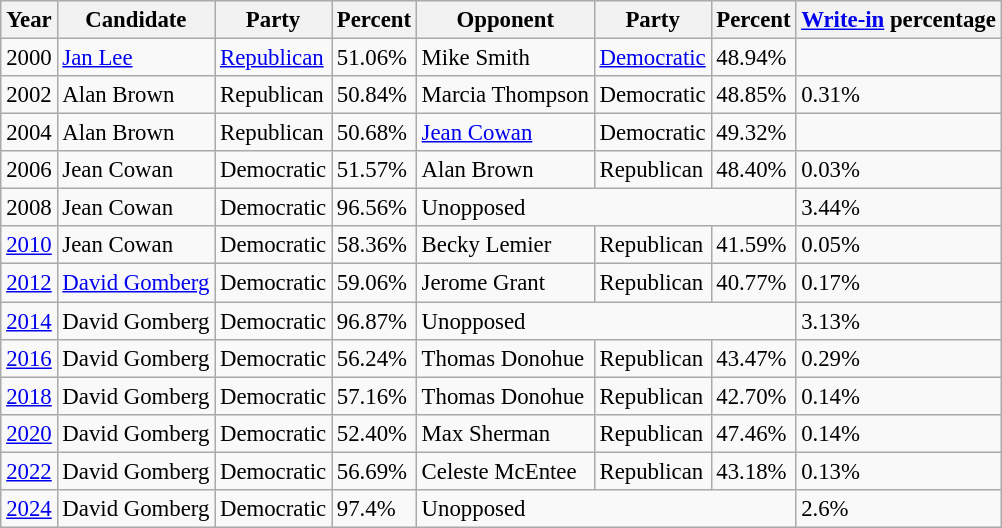<table class="wikitable sortable" style="margin:0.5em auto; font-size:95%;">
<tr>
<th>Year</th>
<th>Candidate</th>
<th>Party</th>
<th>Percent</th>
<th>Opponent</th>
<th>Party</th>
<th>Percent</th>
<th><a href='#'>Write-in</a> percentage</th>
</tr>
<tr>
<td>2000</td>
<td><a href='#'>Jan Lee</a></td>
<td><a href='#'>Republican</a></td>
<td>51.06%</td>
<td>Mike Smith</td>
<td><a href='#'>Democratic</a></td>
<td>48.94%</td>
<td></td>
</tr>
<tr>
<td>2002</td>
<td>Alan Brown</td>
<td>Republican</td>
<td>50.84%</td>
<td>Marcia Thompson</td>
<td>Democratic</td>
<td>48.85%</td>
<td>0.31%</td>
</tr>
<tr>
<td>2004</td>
<td>Alan Brown</td>
<td>Republican</td>
<td>50.68%</td>
<td><a href='#'>Jean Cowan</a></td>
<td>Democratic</td>
<td>49.32%</td>
<td></td>
</tr>
<tr>
<td>2006</td>
<td>Jean Cowan</td>
<td>Democratic</td>
<td>51.57%</td>
<td>Alan Brown</td>
<td>Republican</td>
<td>48.40%</td>
<td>0.03%</td>
</tr>
<tr>
<td>2008</td>
<td>Jean Cowan</td>
<td>Democratic</td>
<td>96.56%</td>
<td colspan="3">Unopposed</td>
<td>3.44%</td>
</tr>
<tr>
<td><a href='#'>2010</a></td>
<td>Jean Cowan</td>
<td>Democratic</td>
<td>58.36%</td>
<td>Becky Lemier</td>
<td>Republican</td>
<td>41.59%</td>
<td>0.05%</td>
</tr>
<tr>
<td><a href='#'>2012</a></td>
<td><a href='#'>David Gomberg</a></td>
<td>Democratic</td>
<td>59.06%</td>
<td>Jerome Grant</td>
<td>Republican</td>
<td>40.77%</td>
<td>0.17%</td>
</tr>
<tr>
<td><a href='#'>2014</a></td>
<td>David Gomberg</td>
<td>Democratic</td>
<td>96.87%</td>
<td colspan="3">Unopposed</td>
<td>3.13%</td>
</tr>
<tr>
<td><a href='#'>2016</a></td>
<td>David Gomberg</td>
<td>Democratic</td>
<td>56.24%</td>
<td>Thomas Donohue</td>
<td>Republican</td>
<td>43.47%</td>
<td>0.29%</td>
</tr>
<tr>
<td><a href='#'>2018</a></td>
<td>David Gomberg</td>
<td>Democratic</td>
<td>57.16%</td>
<td>Thomas Donohue</td>
<td>Republican</td>
<td>42.70%</td>
<td>0.14%</td>
</tr>
<tr>
<td><a href='#'>2020</a></td>
<td>David Gomberg</td>
<td>Democratic</td>
<td>52.40%</td>
<td>Max Sherman</td>
<td>Republican</td>
<td>47.46%</td>
<td>0.14%</td>
</tr>
<tr>
<td><a href='#'>2022</a></td>
<td>David Gomberg</td>
<td>Democratic</td>
<td>56.69%</td>
<td>Celeste McEntee</td>
<td>Republican</td>
<td>43.18%</td>
<td>0.13%</td>
</tr>
<tr>
<td><a href='#'>2024</a></td>
<td>David Gomberg</td>
<td>Democratic</td>
<td>97.4%</td>
<td colspan="3">Unopposed</td>
<td>2.6%</td>
</tr>
</table>
